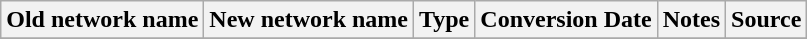<table class="wikitable">
<tr>
<th>Old network name</th>
<th>New network name</th>
<th>Type</th>
<th>Conversion Date</th>
<th>Notes</th>
<th>Source</th>
</tr>
<tr>
</tr>
</table>
